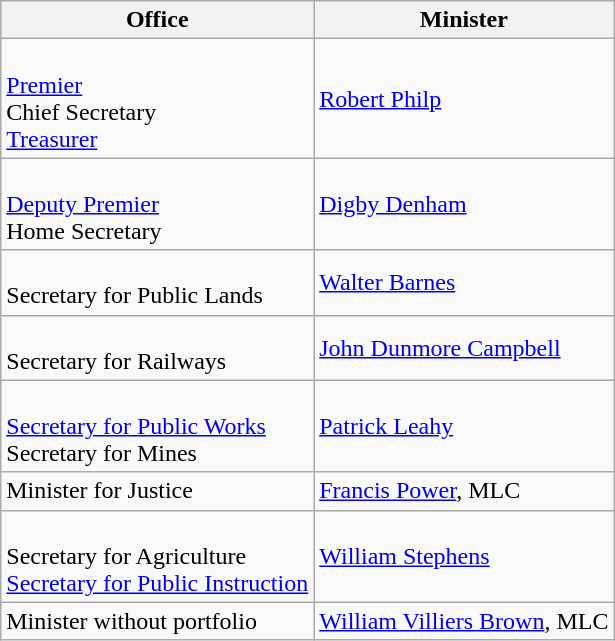<table class="wikitable">
<tr>
<th>Office</th>
<th>Minister</th>
</tr>
<tr>
<td><br><a href='#'>Premier</a><br>
Chief Secretary<br>
<a href='#'>Treasurer</a><br></td>
<td><a href='#'>Robert Philp</a></td>
</tr>
<tr>
<td><br><a href='#'>Deputy Premier</a><br>
Home Secretary<br></td>
<td><a href='#'>Digby Denham</a></td>
</tr>
<tr>
<td><br>Secretary for Public Lands<br></td>
<td><a href='#'>Walter Barnes</a></td>
</tr>
<tr>
<td><br>Secretary for Railways</td>
<td><a href='#'>John Dunmore Campbell</a></td>
</tr>
<tr>
<td><br><a href='#'>Secretary for Public Works</a><br>
Secretary for Mines</td>
<td><a href='#'>Patrick Leahy</a></td>
</tr>
<tr>
<td>Minister for Justice</td>
<td><a href='#'>Francis Power</a>, MLC</td>
</tr>
<tr>
<td><br>Secretary for Agriculture<br>
<a href='#'>Secretary for Public Instruction</a><br></td>
<td><a href='#'>William Stephens</a></td>
</tr>
<tr>
<td>Minister without portfolio</td>
<td><a href='#'>William Villiers Brown</a>, MLC</td>
</tr>
</table>
